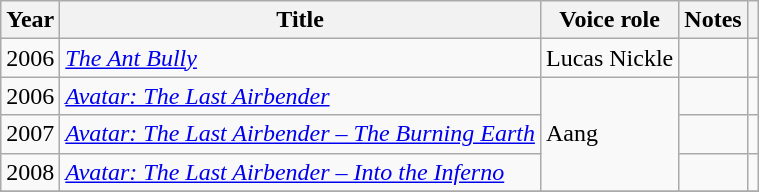<table class="wikitable sortable">
<tr>
<th>Year</th>
<th>Title</th>
<th>Voice role</th>
<th>Notes</th>
<th></th>
</tr>
<tr>
<td>2006</td>
<td><em><a href='#'>The Ant Bully</a></em></td>
<td>Lucas Nickle</td>
<td></td>
<td></td>
</tr>
<tr>
<td>2006</td>
<td><em><a href='#'>Avatar: The Last Airbender</a></em></td>
<td rowspan="3">Aang</td>
<td></td>
<td></td>
</tr>
<tr>
<td>2007</td>
<td><em><a href='#'>Avatar: The Last Airbender – The Burning Earth</a></em></td>
<td></td>
<td></td>
</tr>
<tr>
<td>2008</td>
<td><em><a href='#'>Avatar: The Last Airbender – Into the Inferno</a></em></td>
<td></td>
<td></td>
</tr>
<tr>
</tr>
</table>
